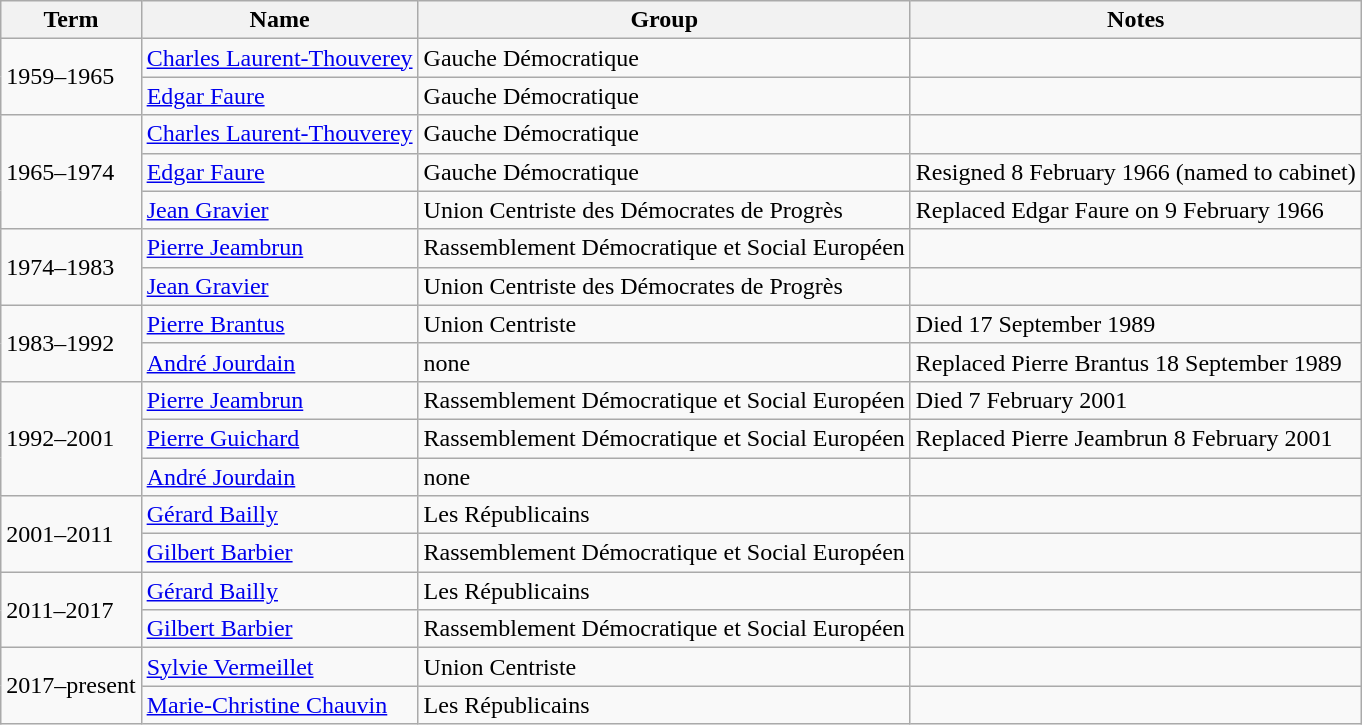<table class="wikitable sortable">
<tr>
<th>Term</th>
<th>Name</th>
<th>Group</th>
<th>Notes</th>
</tr>
<tr>
<td rowspan=2>1959–1965</td>
<td><a href='#'>Charles Laurent-Thouverey</a></td>
<td>Gauche Démocratique</td>
<td></td>
</tr>
<tr>
<td><a href='#'>Edgar Faure</a></td>
<td>Gauche Démocratique</td>
<td></td>
</tr>
<tr>
<td rowspan=3>1965–1974</td>
<td><a href='#'>Charles Laurent-Thouverey</a></td>
<td>Gauche Démocratique</td>
<td></td>
</tr>
<tr>
<td><a href='#'>Edgar Faure</a></td>
<td>Gauche Démocratique</td>
<td>Resigned 8 February 1966 (named to cabinet)</td>
</tr>
<tr>
<td><a href='#'>Jean Gravier</a></td>
<td>Union Centriste des Démocrates de Progrès</td>
<td>Replaced Edgar Faure on 9 February 1966</td>
</tr>
<tr>
<td rowspan=2>1974–1983</td>
<td><a href='#'>Pierre Jeambrun</a></td>
<td>Rassemblement Démocratique et Social Européen</td>
<td></td>
</tr>
<tr>
<td><a href='#'>Jean Gravier</a></td>
<td>Union Centriste des Démocrates de Progrès</td>
<td></td>
</tr>
<tr>
<td rowspan=2>1983–1992</td>
<td><a href='#'>Pierre Brantus</a></td>
<td>Union Centriste</td>
<td>Died 17 September 1989</td>
</tr>
<tr>
<td><a href='#'>André Jourdain</a></td>
<td>none</td>
<td>Replaced Pierre Brantus 18 September 1989</td>
</tr>
<tr>
<td rowspan=3>1992–2001</td>
<td><a href='#'>Pierre Jeambrun</a></td>
<td>Rassemblement Démocratique et Social Européen</td>
<td>Died 7 February 2001</td>
</tr>
<tr>
<td><a href='#'>Pierre Guichard</a></td>
<td>Rassemblement Démocratique et Social Européen</td>
<td>Replaced Pierre Jeambrun 8 February 2001</td>
</tr>
<tr>
<td><a href='#'>André Jourdain</a></td>
<td>none</td>
<td></td>
</tr>
<tr>
<td rowspan=2>2001–2011</td>
<td><a href='#'>Gérard Bailly</a></td>
<td>Les Républicains</td>
<td></td>
</tr>
<tr>
<td><a href='#'>Gilbert Barbier</a></td>
<td>Rassemblement Démocratique et Social Européen</td>
<td></td>
</tr>
<tr>
<td rowspan=2>2011–2017</td>
<td><a href='#'>Gérard Bailly</a></td>
<td>Les Républicains</td>
<td></td>
</tr>
<tr>
<td><a href='#'>Gilbert Barbier</a></td>
<td>Rassemblement Démocratique et Social Européen</td>
<td></td>
</tr>
<tr>
<td rowspan=2>2017–present</td>
<td><a href='#'>Sylvie Vermeillet</a></td>
<td>Union Centriste</td>
<td></td>
</tr>
<tr>
<td><a href='#'>Marie-Christine Chauvin</a></td>
<td>Les Républicains</td>
<td></td>
</tr>
</table>
